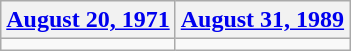<table class=wikitable>
<tr>
<th><a href='#'>August 20, 1971</a></th>
<th><a href='#'>August 31, 1989</a></th>
</tr>
<tr>
<td></td>
<td></td>
</tr>
</table>
